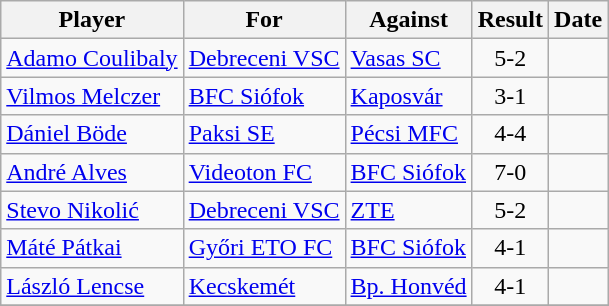<table class="wikitable sortable">
<tr>
<th>Player</th>
<th>For</th>
<th>Against</th>
<th align=center>Result</th>
<th>Date</th>
</tr>
<tr>
<td> <a href='#'>Adamo Coulibaly</a></td>
<td><a href='#'>Debreceni VSC</a></td>
<td><a href='#'>Vasas SC</a></td>
<td align="center">5-2 </td>
<td></td>
</tr>
<tr>
<td> <a href='#'>Vilmos Melczer</a></td>
<td><a href='#'>BFC Siófok</a></td>
<td><a href='#'>Kaposvár</a></td>
<td align="center">3-1 </td>
<td></td>
</tr>
<tr>
<td> <a href='#'>Dániel Böde</a></td>
<td><a href='#'>Paksi SE</a></td>
<td><a href='#'>Pécsi MFC</a></td>
<td align="center">4-4 </td>
<td></td>
</tr>
<tr>
<td> <a href='#'>André Alves</a></td>
<td><a href='#'>Videoton FC</a></td>
<td><a href='#'>BFC Siófok</a></td>
<td align="center">7-0 </td>
<td></td>
</tr>
<tr>
<td> <a href='#'>Stevo Nikolić</a></td>
<td><a href='#'>Debreceni VSC</a></td>
<td><a href='#'>ZTE</a></td>
<td align="center">5-2 </td>
<td></td>
</tr>
<tr>
<td> <a href='#'>Máté Pátkai</a></td>
<td><a href='#'>Győri ETO FC</a></td>
<td><a href='#'>BFC Siófok</a></td>
<td align="center">4-1 </td>
<td></td>
</tr>
<tr>
<td> <a href='#'>László Lencse</a></td>
<td><a href='#'>Kecskemét</a></td>
<td><a href='#'>Bp. Honvéd</a></td>
<td align="center">4-1 </td>
<td></td>
</tr>
<tr>
</tr>
</table>
